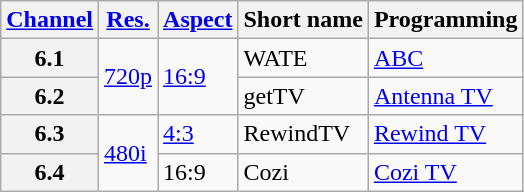<table class="wikitable">
<tr>
<th scope = "col"><a href='#'>Channel</a></th>
<th scope = "col"><a href='#'>Res.</a></th>
<th scope = "col"><a href='#'>Aspect</a></th>
<th scope = "col">Short name</th>
<th scope = "col">Programming</th>
</tr>
<tr>
<th scope = "row">6.1</th>
<td rowspan="2"><a href='#'>720p</a></td>
<td rowspan="2"><a href='#'>16:9</a></td>
<td>WATE</td>
<td><a href='#'>ABC</a></td>
</tr>
<tr>
<th scope = "row">6.2</th>
<td>getTV</td>
<td><a href='#'>Antenna TV</a></td>
</tr>
<tr>
<th scope = "row">6.3</th>
<td rowspan="2"><a href='#'>480i</a></td>
<td><a href='#'>4:3</a></td>
<td>RewindTV</td>
<td><a href='#'>Rewind TV</a></td>
</tr>
<tr>
<th scope = "row">6.4</th>
<td>16:9</td>
<td>Cozi</td>
<td><a href='#'>Cozi TV</a></td>
</tr>
</table>
